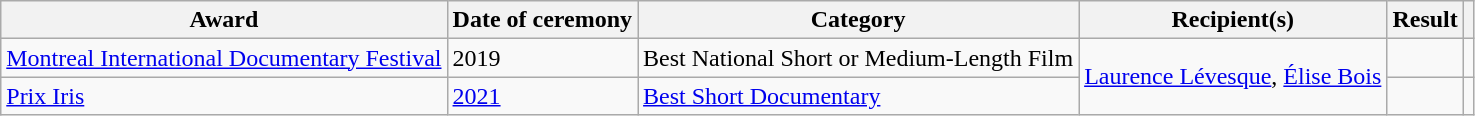<table class="wikitable sortable plainrowheaders">
<tr>
<th scope="col">Award</th>
<th scope="col">Date of ceremony</th>
<th scope="col">Category</th>
<th scope="col">Recipient(s)</th>
<th scope="col">Result</th>
<th scope="col" class="unsortable"></th>
</tr>
<tr>
<td><a href='#'>Montreal International Documentary Festival</a></td>
<td>2019</td>
<td>Best National Short or Medium-Length Film</td>
<td rowspan=2><a href='#'>Laurence Lévesque</a>, <a href='#'>Élise Bois</a></td>
<td></td>
<td></td>
</tr>
<tr>
<td><a href='#'>Prix Iris</a></td>
<td><a href='#'>2021</a></td>
<td><a href='#'>Best Short Documentary</a></td>
<td></td>
<td></td>
</tr>
</table>
